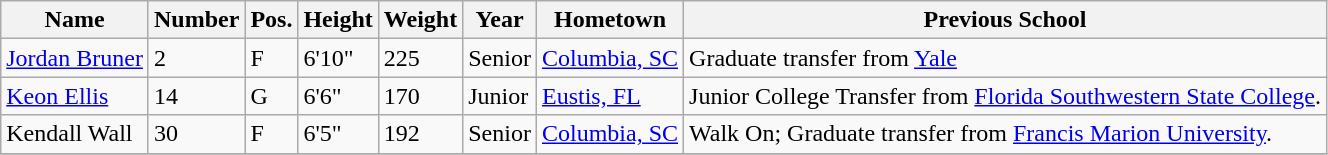<table class="wikitable sortable" border="1">
<tr>
<th>Name</th>
<th>Number</th>
<th>Pos.</th>
<th>Height</th>
<th>Weight</th>
<th>Year</th>
<th>Hometown</th>
<th class="unsortable">Previous School</th>
</tr>
<tr>
<td><a href='#'>Jordan Bruner</a></td>
<td>2</td>
<td>F</td>
<td>6'10"</td>
<td>225</td>
<td>Senior</td>
<td><a href='#'>Columbia, SC</a></td>
<td>Graduate transfer from <a href='#'>Yale</a></td>
</tr>
<tr>
<td><a href='#'>Keon Ellis</a></td>
<td>14</td>
<td>G</td>
<td>6'6"</td>
<td>170</td>
<td>Junior</td>
<td><a href='#'>Eustis, FL</a></td>
<td>Junior College Transfer from <a href='#'>Florida Southwestern State College</a>.</td>
</tr>
<tr>
<td>Kendall Wall</td>
<td>30</td>
<td>F</td>
<td>6'5"</td>
<td>192</td>
<td>Senior</td>
<td><a href='#'>Columbia, SC</a></td>
<td>Walk On; Graduate transfer from <a href='#'>Francis Marion University</a>.</td>
</tr>
<tr>
</tr>
</table>
